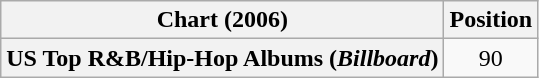<table class="wikitable plainrowheaders" style="text-align:center">
<tr>
<th scope="col">Chart (2006)</th>
<th scope="col">Position</th>
</tr>
<tr>
<th scope="row">US Top R&B/Hip-Hop Albums (<em>Billboard</em>)</th>
<td>90</td>
</tr>
</table>
